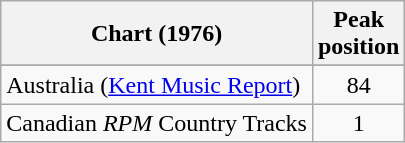<table class="wikitable sortable">
<tr>
<th align="left">Chart (1976)</th>
<th align="center">Peak<br>position</th>
</tr>
<tr>
</tr>
<tr>
<td align="left">Australia (<a href='#'>Kent Music Report</a>)</td>
<td align="center">84</td>
</tr>
<tr>
<td align="left">Canadian <em>RPM</em> Country Tracks</td>
<td align="center">1</td>
</tr>
</table>
